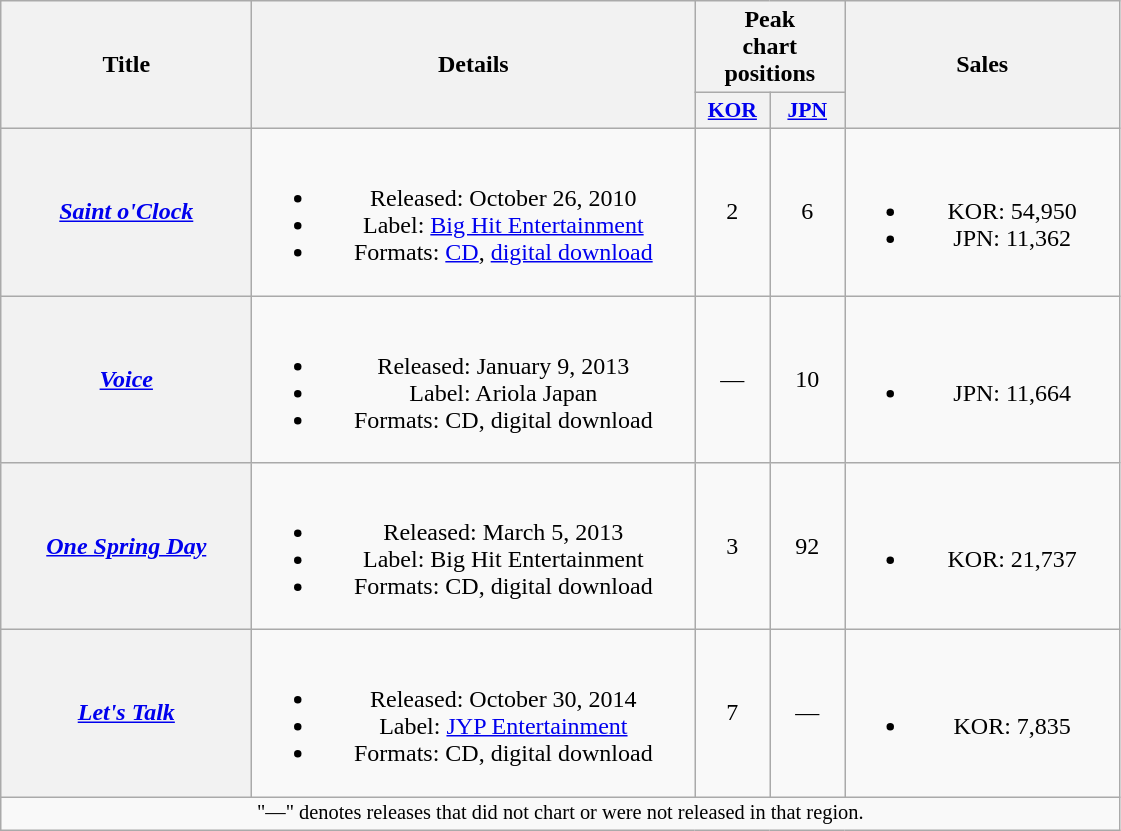<table class="wikitable plainrowheaders" style="text-align:center;">
<tr>
<th scope="col" rowspan="2" style="width:10em;">Title</th>
<th scope="col" rowspan="2" style="width:18em;">Details</th>
<th scope="col" colspan="2">Peak<br>chart<br>positions</th>
<th scope="col" rowspan="2" style="width:11em;">Sales</th>
</tr>
<tr>
<th scope="col" style="width:3em;font-size:90%;"><a href='#'>KOR</a><br></th>
<th scope="col" style="width:3em;font-size:90%;"><a href='#'>JPN</a><br></th>
</tr>
<tr>
<th scope="row"><em><a href='#'>Saint o'Clock</a></em></th>
<td><br><ul><li>Released: October 26, 2010 </li><li>Label: <a href='#'>Big Hit Entertainment</a></li><li>Formats: <a href='#'>CD</a>, <a href='#'>digital download</a></li></ul></td>
<td>2</td>
<td>6</td>
<td><br><ul><li>KOR: 54,950</li><li>JPN: 11,362</li></ul></td>
</tr>
<tr>
<th scope="row"><em><a href='#'>Voice</a></em></th>
<td><br><ul><li>Released: January 9, 2013 </li><li>Label: Ariola Japan</li><li>Formats: CD, digital download</li></ul></td>
<td>—</td>
<td>10</td>
<td><br><ul><li>JPN: 11,664</li></ul></td>
</tr>
<tr>
<th scope="row"><em><a href='#'>One Spring Day</a></em></th>
<td><br><ul><li>Released: March 5, 2013 </li><li>Label: Big Hit Entertainment</li><li>Formats: CD, digital download</li></ul></td>
<td>3</td>
<td>92</td>
<td><br><ul><li>KOR: 21,737</li></ul></td>
</tr>
<tr>
<th scope="row"><em><a href='#'>Let's Talk</a></em></th>
<td><br><ul><li>Released: October 30, 2014 </li><li>Label: <a href='#'>JYP Entertainment</a></li><li>Formats: CD, digital download</li></ul></td>
<td>7</td>
<td>—</td>
<td><br><ul><li>KOR: 7,835</li></ul></td>
</tr>
<tr>
<td colspan="5" style="font-size:85%">"—" denotes releases that did not chart or were not released in that region.</td>
</tr>
</table>
